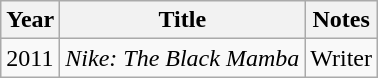<table class="wikitable">
<tr>
<th>Year</th>
<th>Title</th>
<th>Notes</th>
</tr>
<tr>
<td>2011</td>
<td><em>Nike: The Black Mamba</em></td>
<td>Writer</td>
</tr>
</table>
